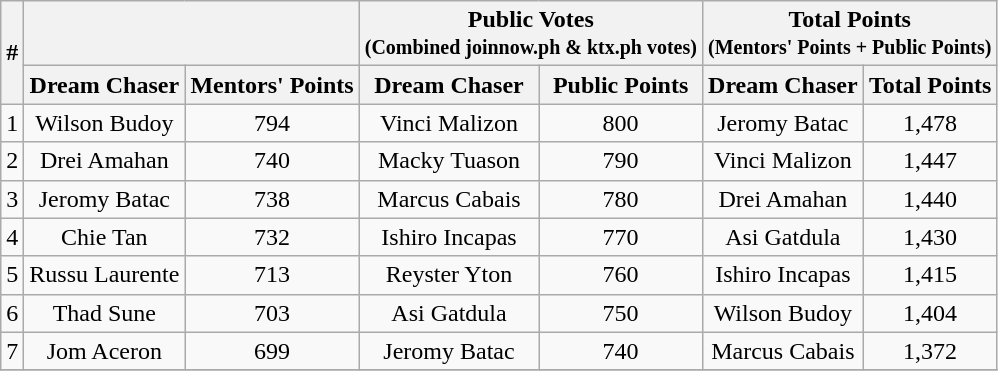<table class="wikitable" style="text-align:center;">
<tr>
<th rowspan="2">#</th>
<th colspan="2"></th>
<th colspan="2">Public Votes<br><small>(Combined joinnow.ph & ktx.ph votes)</small></th>
<th colspan="2">Total Points<br><small>(Mentors' Points + Public Points)</small></th>
</tr>
<tr>
<th>Dream Chaser</th>
<th>Mentors' Points</th>
<th>Dream Chaser</th>
<th>Public Points</th>
<th>Dream Chaser</th>
<th>Total Points</th>
</tr>
<tr>
<td>1</td>
<td>Wilson Budoy</td>
<td>794</td>
<td>Vinci Malizon</td>
<td>800</td>
<td>Jeromy Batac</td>
<td>1,478</td>
</tr>
<tr>
<td>2</td>
<td>Drei Amahan</td>
<td>740</td>
<td>Macky Tuason</td>
<td>790</td>
<td>Vinci Malizon</td>
<td>1,447</td>
</tr>
<tr>
<td>3</td>
<td>Jeromy Batac</td>
<td>738</td>
<td>Marcus Cabais</td>
<td>780</td>
<td>Drei Amahan</td>
<td>1,440</td>
</tr>
<tr>
<td>4</td>
<td>Chie Tan</td>
<td>732</td>
<td>Ishiro Incapas</td>
<td>770</td>
<td>Asi Gatdula</td>
<td>1,430</td>
</tr>
<tr>
<td>5</td>
<td>Russu Laurente</td>
<td>713</td>
<td>Reyster Yton</td>
<td>760</td>
<td>Ishiro Incapas</td>
<td>1,415</td>
</tr>
<tr>
<td>6</td>
<td>Thad Sune</td>
<td>703</td>
<td>Asi Gatdula</td>
<td>750</td>
<td>Wilson Budoy</td>
<td>1,404</td>
</tr>
<tr>
<td>7</td>
<td>Jom Aceron</td>
<td>699</td>
<td>Jeromy Batac</td>
<td>740</td>
<td>Marcus Cabais</td>
<td>1,372</td>
</tr>
<tr>
</tr>
</table>
